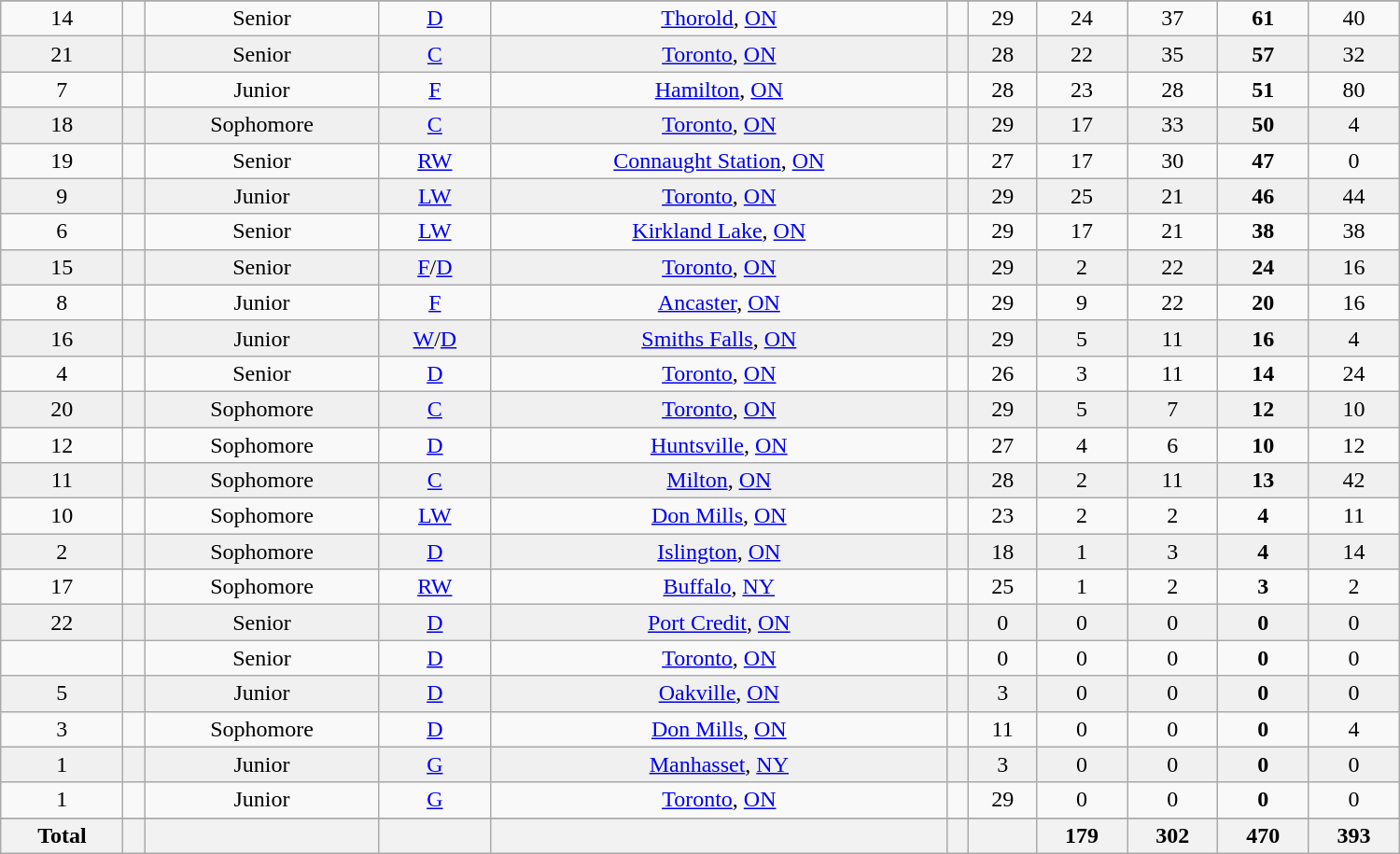<table class="wikitable sortable" width ="1000">
<tr align="center">
</tr>
<tr align="center" bgcolor="">
<td>14</td>
<td></td>
<td>Senior</td>
<td><a href='#'>D</a></td>
<td><a href='#'>Thorold</a>, <a href='#'>ON</a></td>
<td></td>
<td>29</td>
<td>24</td>
<td>37</td>
<td><strong>61</strong></td>
<td>40</td>
</tr>
<tr align="center" bgcolor="#f0f0f0">
<td>21</td>
<td></td>
<td>Senior</td>
<td><a href='#'>C</a></td>
<td><a href='#'>Toronto</a>, <a href='#'>ON</a></td>
<td></td>
<td>28</td>
<td>22</td>
<td>35</td>
<td><strong>57</strong></td>
<td>32</td>
</tr>
<tr align="center">
<td>7</td>
<td></td>
<td>Junior</td>
<td><a href='#'>F</a></td>
<td><a href='#'>Hamilton</a>, <a href='#'>ON</a></td>
<td></td>
<td>28</td>
<td>23</td>
<td>28</td>
<td><strong>51</strong></td>
<td>80</td>
</tr>
<tr align="center" bgcolor="#f0f0f0">
<td>18</td>
<td></td>
<td>Sophomore</td>
<td><a href='#'>C</a></td>
<td><a href='#'>Toronto</a>, <a href='#'>ON</a></td>
<td></td>
<td>29</td>
<td>17</td>
<td>33</td>
<td><strong>50</strong></td>
<td>4</td>
</tr>
<tr align="center">
<td>19</td>
<td></td>
<td>Senior</td>
<td><a href='#'>RW</a></td>
<td><a href='#'>Connaught Station</a>, <a href='#'>ON</a></td>
<td></td>
<td>27</td>
<td>17</td>
<td>30</td>
<td><strong>47</strong></td>
<td>0</td>
</tr>
<tr align="center" bgcolor="#f0f0f0">
<td>9</td>
<td></td>
<td>Junior</td>
<td><a href='#'>LW</a></td>
<td><a href='#'>Toronto</a>, <a href='#'>ON</a></td>
<td></td>
<td>29</td>
<td>25</td>
<td>21</td>
<td><strong>46</strong></td>
<td>44</td>
</tr>
<tr align="center">
<td>6</td>
<td></td>
<td>Senior</td>
<td><a href='#'>LW</a></td>
<td><a href='#'>Kirkland Lake</a>, <a href='#'>ON</a></td>
<td></td>
<td>29</td>
<td>17</td>
<td>21</td>
<td><strong>38</strong></td>
<td>38</td>
</tr>
<tr align="center" bgcolor="#f0f0f0">
<td>15</td>
<td></td>
<td>Senior</td>
<td><a href='#'>F</a>/<a href='#'>D</a></td>
<td><a href='#'>Toronto</a>, <a href='#'>ON</a></td>
<td></td>
<td>29</td>
<td>2</td>
<td>22</td>
<td><strong>24</strong></td>
<td>16</td>
</tr>
<tr align="center" 2>
<td>8</td>
<td></td>
<td>Junior</td>
<td><a href='#'>F</a></td>
<td><a href='#'>Ancaster</a>, <a href='#'>ON</a></td>
<td></td>
<td>29</td>
<td>9</td>
<td>22</td>
<td><strong>20</strong></td>
<td>16</td>
</tr>
<tr align="center" bgcolor="#f0f0f0">
<td>16</td>
<td></td>
<td>Junior</td>
<td><a href='#'>W</a>/<a href='#'>D</a></td>
<td><a href='#'>Smiths Falls</a>, <a href='#'>ON</a></td>
<td></td>
<td>29</td>
<td>5</td>
<td>11</td>
<td><strong>16</strong></td>
<td>4</td>
</tr>
<tr align="center">
<td>4</td>
<td></td>
<td>Senior</td>
<td><a href='#'>D</a></td>
<td><a href='#'>Toronto</a>, <a href='#'>ON</a></td>
<td></td>
<td>26</td>
<td>3</td>
<td>11</td>
<td><strong>14</strong></td>
<td>24</td>
</tr>
<tr align="center" bgcolor="#f0f0f0">
<td>20</td>
<td></td>
<td>Sophomore</td>
<td><a href='#'>C</a></td>
<td><a href='#'>Toronto</a>, <a href='#'>ON</a></td>
<td></td>
<td>29</td>
<td>5</td>
<td>7</td>
<td><strong>12</strong></td>
<td>10</td>
</tr>
<tr align="center">
<td>12</td>
<td></td>
<td>Sophomore</td>
<td><a href='#'>D</a></td>
<td><a href='#'>Huntsville</a>, <a href='#'>ON</a></td>
<td></td>
<td>27</td>
<td>4</td>
<td>6</td>
<td><strong>10</strong></td>
<td>12</td>
</tr>
<tr align="center" bgcolor="#f0f0f0">
<td>11</td>
<td></td>
<td>Sophomore</td>
<td><a href='#'>C</a></td>
<td><a href='#'>Milton</a>, <a href='#'>ON</a></td>
<td></td>
<td>28</td>
<td>2</td>
<td>11</td>
<td><strong>13</strong></td>
<td>42</td>
</tr>
<tr align="center">
<td>10</td>
<td></td>
<td>Sophomore</td>
<td><a href='#'>LW</a></td>
<td><a href='#'>Don Mills</a>, <a href='#'>ON</a></td>
<td></td>
<td>23</td>
<td>2</td>
<td>2</td>
<td><strong>4</strong></td>
<td>11</td>
</tr>
<tr align="center" bgcolor="#f0f0f0">
<td>2</td>
<td></td>
<td>Sophomore</td>
<td><a href='#'>D</a></td>
<td><a href='#'>Islington</a>, <a href='#'>ON</a></td>
<td></td>
<td>18</td>
<td>1</td>
<td>3</td>
<td><strong>4</strong></td>
<td>14</td>
</tr>
<tr align="center">
<td>17</td>
<td></td>
<td>Sophomore</td>
<td><a href='#'>RW</a></td>
<td><a href='#'>Buffalo</a>, <a href='#'>NY</a></td>
<td></td>
<td>25</td>
<td>1</td>
<td>2</td>
<td><strong>3</strong></td>
<td>2</td>
</tr>
<tr align="center" bgcolor="#f0f0f0">
<td>22</td>
<td></td>
<td>Senior</td>
<td><a href='#'>D</a></td>
<td><a href='#'>Port Credit</a>, <a href='#'>ON</a></td>
<td></td>
<td>0</td>
<td>0</td>
<td>0</td>
<td><strong>0</strong></td>
<td>0</td>
</tr>
<tr align="center">
<td></td>
<td></td>
<td>Senior</td>
<td><a href='#'>D</a></td>
<td><a href='#'>Toronto</a>, <a href='#'>ON</a></td>
<td></td>
<td>0</td>
<td>0</td>
<td>0</td>
<td><strong>0</strong></td>
<td>0</td>
</tr>
<tr align="center" bgcolor="#f0f0f0">
<td>5</td>
<td></td>
<td>Junior</td>
<td><a href='#'>D</a></td>
<td><a href='#'>Oakville</a>, <a href='#'>ON</a></td>
<td></td>
<td>3</td>
<td>0</td>
<td>0</td>
<td><strong>0</strong></td>
<td>0</td>
</tr>
<tr align="center">
<td>3</td>
<td></td>
<td>Sophomore</td>
<td><a href='#'>D</a></td>
<td><a href='#'>Don Mills</a>, <a href='#'>ON</a></td>
<td></td>
<td>11</td>
<td>0</td>
<td>0</td>
<td><strong>0</strong></td>
<td>4</td>
</tr>
<tr align="center" bgcolor="#f0f0f0">
<td>1</td>
<td></td>
<td>Junior</td>
<td><a href='#'>G</a></td>
<td><a href='#'>Manhasset</a>, <a href='#'>NY</a></td>
<td></td>
<td>3</td>
<td>0</td>
<td>0</td>
<td><strong>0</strong></td>
<td>0</td>
</tr>
<tr align="center">
<td>1</td>
<td></td>
<td>Junior</td>
<td><a href='#'>G</a></td>
<td><a href='#'>Toronto</a>, <a href='#'>ON</a></td>
<td></td>
<td>29</td>
<td>0</td>
<td>0</td>
<td><strong>0</strong></td>
<td>0</td>
</tr>
<tr align="center" bgcolor="#f0f0f0">
</tr>
<tr>
<th>Total</th>
<th></th>
<th></th>
<th></th>
<th></th>
<th></th>
<th></th>
<th>179</th>
<th>302</th>
<th>470</th>
<th>393</th>
</tr>
</table>
